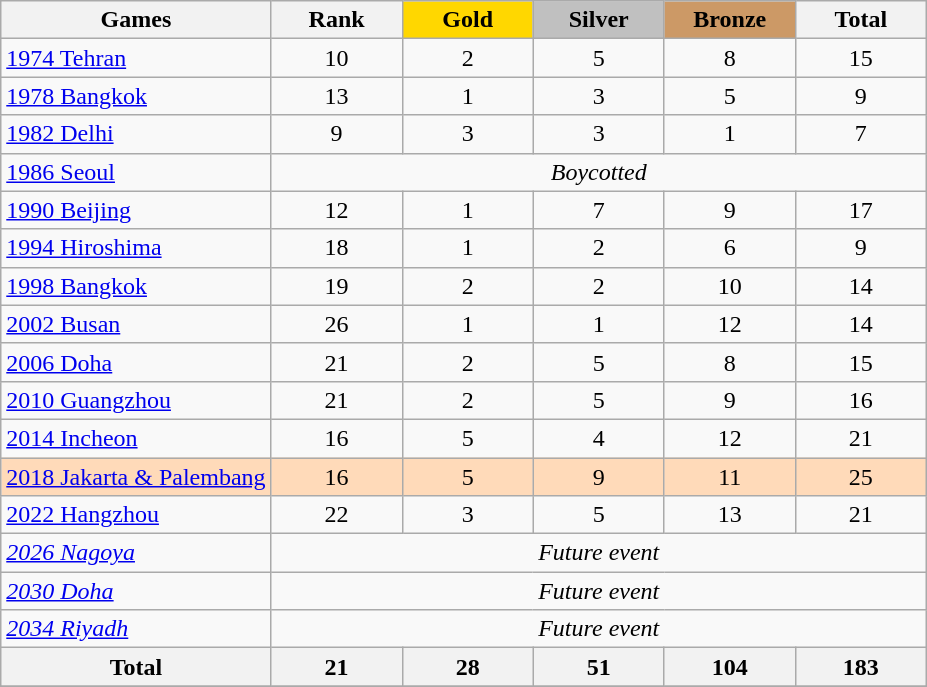<table class="wikitable sortable" style="margin-top:0em; text-align:center; font-size:100%;">
<tr>
<th>Games</th>
<th style="width:5em;">Rank</th>
<td style="background:gold; width:5em;"><strong>Gold</strong></td>
<td style="background:silver; width:5em;"><strong>Silver</strong></td>
<td style="background:#cc9966; width:5em;"><strong>Bronze</strong></td>
<th style="width:5em;">Total</th>
</tr>
<tr>
<td align=left><a href='#'>1974 Tehran</a></td>
<td>10</td>
<td>2</td>
<td>5</td>
<td>8</td>
<td>15</td>
</tr>
<tr>
<td align=left><a href='#'>1978 Bangkok</a></td>
<td>13</td>
<td>1</td>
<td>3</td>
<td>5</td>
<td>9</td>
</tr>
<tr>
<td align=left><a href='#'>1982 Delhi</a></td>
<td>9</td>
<td>3</td>
<td>3</td>
<td>1</td>
<td>7</td>
</tr>
<tr>
<td align=left><a href='#'>1986 Seoul</a></td>
<td colspan=5><em>Boycotted</em></td>
</tr>
<tr>
<td align=left><a href='#'>1990 Beijing</a></td>
<td>12</td>
<td>1</td>
<td>7</td>
<td>9</td>
<td>17</td>
</tr>
<tr>
<td align=left><a href='#'>1994 Hiroshima</a></td>
<td>18</td>
<td>1</td>
<td>2</td>
<td>6</td>
<td>9</td>
</tr>
<tr>
<td align=left><a href='#'>1998 Bangkok</a></td>
<td>19</td>
<td>2</td>
<td>2</td>
<td>10</td>
<td>14</td>
</tr>
<tr>
<td align=left><a href='#'>2002 Busan</a></td>
<td>26</td>
<td>1</td>
<td>1</td>
<td>12</td>
<td>14</td>
</tr>
<tr>
<td align=left><a href='#'>2006 Doha</a></td>
<td>21</td>
<td>2</td>
<td>5</td>
<td>8</td>
<td>15</td>
</tr>
<tr>
<td align=left><a href='#'>2010 Guangzhou</a></td>
<td>21</td>
<td>2</td>
<td>5</td>
<td>9</td>
<td>16</td>
</tr>
<tr>
<td align=left><a href='#'>2014 Incheon</a></td>
<td>16</td>
<td>5</td>
<td>4</td>
<td>12</td>
<td>21</td>
</tr>
<tr bgcolor=ffdab9>
<td align=left><a href='#'>2018 Jakarta & Palembang</a></td>
<td>16</td>
<td>5</td>
<td>9</td>
<td>11</td>
<td>25</td>
</tr>
<tr>
<td align=left><a href='#'>2022 Hangzhou</a></td>
<td>22</td>
<td>3</td>
<td>5</td>
<td>13</td>
<td>21</td>
</tr>
<tr>
<td align=left><em><a href='#'>2026 Nagoya</a></em></td>
<td colspan=5><em>Future event</em></td>
</tr>
<tr>
<td align=left><em><a href='#'>2030 Doha</a></em></td>
<td colspan=5><em>Future event</em></td>
</tr>
<tr>
<td align=left><em><a href='#'>2034 Riyadh</a></em></td>
<td colspan=5><em>Future event</em></td>
</tr>
<tr>
<th>Total</th>
<th>21</th>
<th>28</th>
<th>51</th>
<th>104</th>
<th>183</th>
</tr>
<tr>
</tr>
</table>
